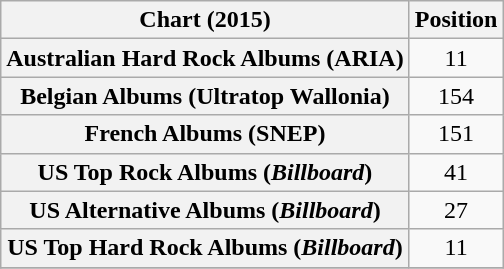<table class="wikitable sortable plainrowheaders" style="text-align:center">
<tr>
<th scope="col">Chart (2015)</th>
<th scope="col">Position</th>
</tr>
<tr>
<th scope="row">Australian Hard Rock Albums (ARIA)</th>
<td>11</td>
</tr>
<tr>
<th scope="row">Belgian Albums (Ultratop Wallonia)</th>
<td>154</td>
</tr>
<tr>
<th scope="row">French Albums (SNEP)</th>
<td>151</td>
</tr>
<tr>
<th scope="row">US Top Rock Albums (<em>Billboard</em>)</th>
<td>41</td>
</tr>
<tr>
<th scope="row">US Alternative Albums (<em>Billboard</em>)</th>
<td>27</td>
</tr>
<tr>
<th scope="row">US Top Hard Rock Albums (<em>Billboard</em>)</th>
<td>11</td>
</tr>
<tr>
</tr>
</table>
